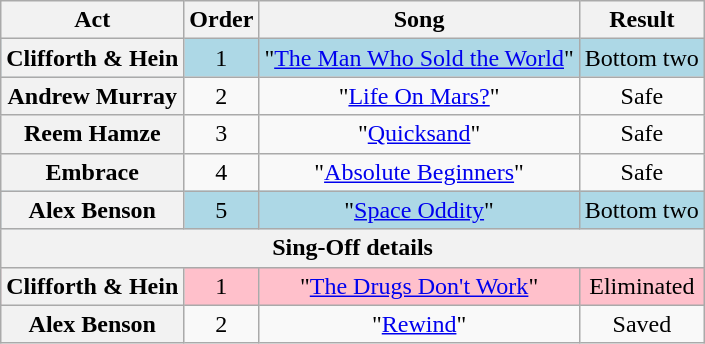<table class="wikitable plainrowheaders" style="text-align:center;">
<tr>
<th scope="col">Act</th>
<th scope="col">Order</th>
<th scope="col">Song</th>
<th scope="col">Result</th>
</tr>
<tr style="background:lightblue;">
<th scope=row>Clifforth & Hein</th>
<td>1</td>
<td>"<a href='#'>The Man Who Sold the World</a>"</td>
<td>Bottom two</td>
</tr>
<tr>
<th scope=row>Andrew Murray</th>
<td>2</td>
<td>"<a href='#'>Life On Mars?</a>"</td>
<td>Safe</td>
</tr>
<tr>
<th scope=row>Reem Hamze</th>
<td>3</td>
<td>"<a href='#'>Quicksand</a>"</td>
<td>Safe</td>
</tr>
<tr>
<th scope=row>Embrace</th>
<td>4</td>
<td>"<a href='#'>Absolute Beginners</a>"</td>
<td>Safe</td>
</tr>
<tr style="background:lightblue;">
<th scope=row>Alex Benson</th>
<td>5</td>
<td>"<a href='#'>Space Oddity</a>"</td>
<td>Bottom two</td>
</tr>
<tr>
<th colspan="4">Sing-Off details</th>
</tr>
<tr style="background:pink;">
<th scope="row">Clifforth & Hein</th>
<td>1</td>
<td>"<a href='#'>The Drugs Don't Work</a>"</td>
<td>Eliminated</td>
</tr>
<tr>
<th scope="row">Alex Benson</th>
<td>2</td>
<td>"<a href='#'>Rewind</a>"</td>
<td>Saved</td>
</tr>
</table>
